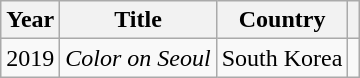<table class="wikitable">
<tr>
<th>Year</th>
<th>Title</th>
<th>Country</th>
<th></th>
</tr>
<tr>
<td>2019</td>
<td><em>Color on Seoul</em></td>
<td>South Korea</td>
<td></td>
</tr>
</table>
